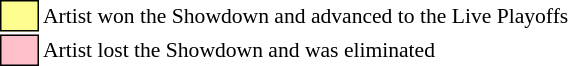<table class="toccolours" style="font-size: 90%; white-space: nowrap;">
<tr>
<td style="background:#FDFC8F; border:1px solid black;">      </td>
<td>Artist won the Showdown and advanced to the Live Playoffs</td>
</tr>
<tr>
<td style="background:#FFC0CB; border:1px solid black;">      </td>
<td>Artist lost the Showdown and was eliminated</td>
</tr>
</table>
